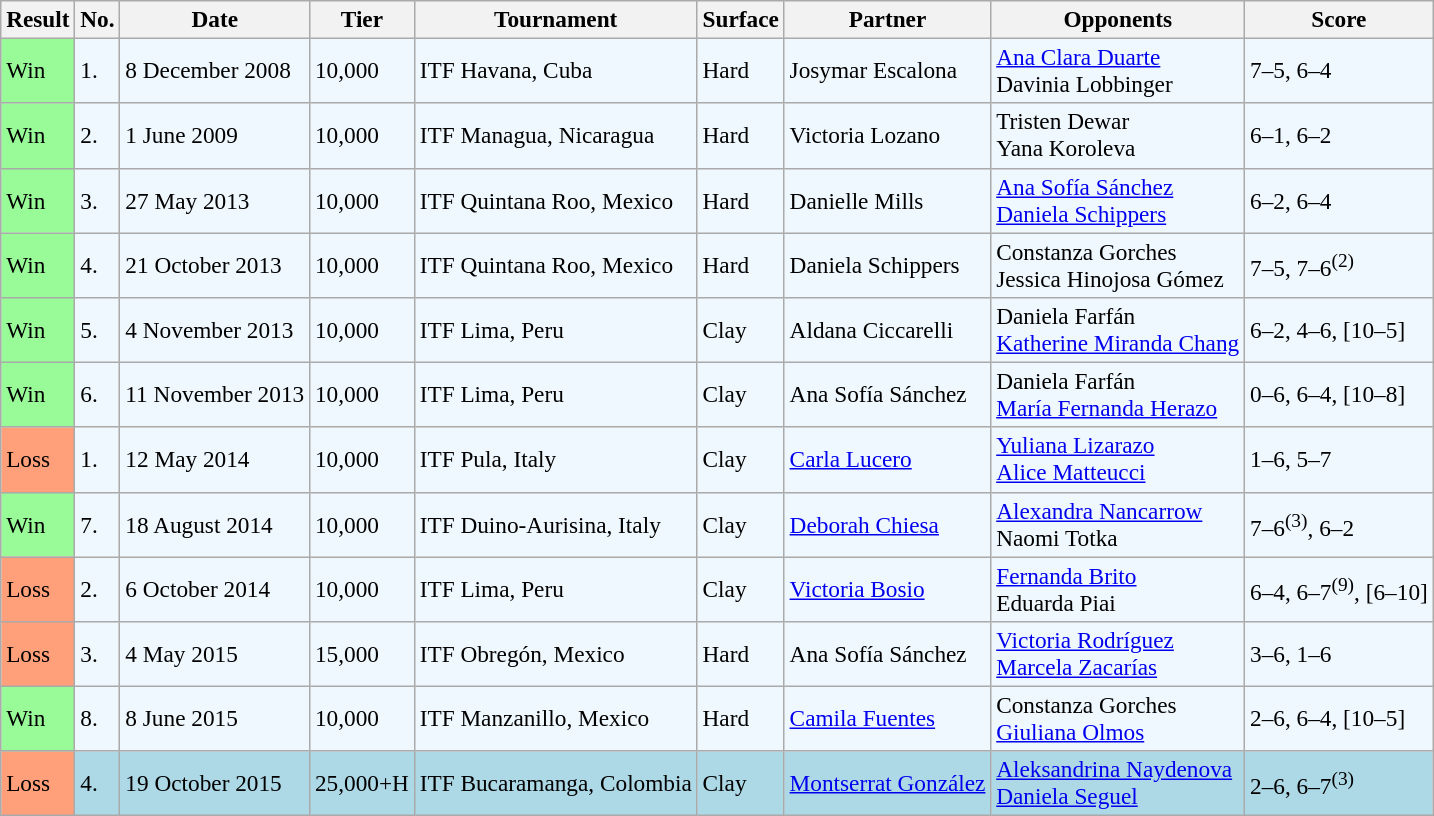<table class="sortable wikitable" style=font-size:97%>
<tr>
<th>Result</th>
<th>No.</th>
<th>Date</th>
<th>Tier</th>
<th>Tournament</th>
<th>Surface</th>
<th>Partner</th>
<th>Opponents</th>
<th class="unsortable">Score</th>
</tr>
<tr style="background:#f0f8ff;">
<td style="background:#98fb98;">Win</td>
<td>1.</td>
<td>8 December 2008</td>
<td>10,000</td>
<td>ITF Havana, Cuba</td>
<td>Hard</td>
<td> Josymar Escalona</td>
<td> <a href='#'>Ana Clara Duarte</a> <br>  Davinia Lobbinger</td>
<td>7–5, 6–4</td>
</tr>
<tr style="background:#f0f8ff;">
<td style="background:#98fb98;">Win</td>
<td>2.</td>
<td>1 June 2009</td>
<td>10,000</td>
<td>ITF Managua, Nicaragua</td>
<td>Hard</td>
<td> Victoria Lozano</td>
<td> Tristen Dewar <br>  Yana Koroleva</td>
<td>6–1, 6–2</td>
</tr>
<tr style="background:#f0f8ff;">
<td style="background:#98fb98;">Win</td>
<td>3.</td>
<td>27 May 2013</td>
<td>10,000</td>
<td>ITF Quintana Roo, Mexico</td>
<td>Hard</td>
<td> Danielle Mills</td>
<td> <a href='#'>Ana Sofía Sánchez</a> <br>  <a href='#'>Daniela Schippers</a></td>
<td>6–2, 6–4</td>
</tr>
<tr style="background:#f0f8ff;">
<td style="background:#98fb98;">Win</td>
<td>4.</td>
<td>21 October 2013</td>
<td>10,000</td>
<td>ITF Quintana Roo, Mexico</td>
<td>Hard</td>
<td> Daniela Schippers</td>
<td> Constanza Gorches <br>  Jessica Hinojosa Gómez</td>
<td>7–5, 7–6<sup>(2)</sup></td>
</tr>
<tr style="background:#f0f8ff;">
<td style="background:#98fb98;">Win</td>
<td>5.</td>
<td>4 November 2013</td>
<td>10,000</td>
<td>ITF Lima, Peru</td>
<td>Clay</td>
<td> Aldana Ciccarelli</td>
<td> Daniela Farfán <br>  <a href='#'>Katherine Miranda Chang</a></td>
<td>6–2, 4–6, [10–5]</td>
</tr>
<tr style="background:#f0f8ff;">
<td style="background:#98fb98;">Win</td>
<td>6.</td>
<td>11 November 2013</td>
<td>10,000</td>
<td>ITF Lima, Peru</td>
<td>Clay</td>
<td> Ana Sofía Sánchez</td>
<td> Daniela Farfán <br>  <a href='#'>María Fernanda Herazo</a></td>
<td>0–6, 6–4, [10–8]</td>
</tr>
<tr style="background:#f0f8ff;">
<td style="background:#ffa07a;">Loss</td>
<td>1.</td>
<td>12 May 2014</td>
<td>10,000</td>
<td>ITF Pula, Italy</td>
<td>Clay</td>
<td> <a href='#'>Carla Lucero</a></td>
<td> <a href='#'>Yuliana Lizarazo</a> <br>  <a href='#'>Alice Matteucci</a></td>
<td>1–6, 5–7</td>
</tr>
<tr style="background:#f0f8ff;">
<td style="background:#98fb98;">Win</td>
<td>7.</td>
<td>18 August 2014</td>
<td>10,000</td>
<td>ITF Duino-Aurisina, Italy</td>
<td>Clay</td>
<td> <a href='#'>Deborah Chiesa</a></td>
<td> <a href='#'>Alexandra Nancarrow</a> <br>  Naomi Totka</td>
<td>7–6<sup>(3)</sup>, 6–2</td>
</tr>
<tr style="background:#f0f8ff;">
<td style="background:#ffa07a;">Loss</td>
<td>2.</td>
<td>6 October 2014</td>
<td>10,000</td>
<td>ITF Lima, Peru</td>
<td>Clay</td>
<td> <a href='#'>Victoria Bosio</a></td>
<td> <a href='#'>Fernanda Brito</a> <br>  Eduarda Piai</td>
<td>6–4, 6–7<sup>(9)</sup>, [6–10]</td>
</tr>
<tr style="background:#f0f8ff;">
<td style="background:#ffa07a;">Loss</td>
<td>3.</td>
<td>4 May 2015</td>
<td>15,000</td>
<td>ITF Obregón, Mexico</td>
<td>Hard</td>
<td> Ana Sofía Sánchez</td>
<td> <a href='#'>Victoria Rodríguez</a> <br>  <a href='#'>Marcela Zacarías</a></td>
<td>3–6, 1–6</td>
</tr>
<tr style="background:#f0f8ff;">
<td style="background:#98fb98;">Win</td>
<td>8.</td>
<td>8 June 2015</td>
<td>10,000</td>
<td>ITF Manzanillo, Mexico</td>
<td>Hard</td>
<td> <a href='#'>Camila Fuentes</a></td>
<td> Constanza Gorches <br>  <a href='#'>Giuliana Olmos</a></td>
<td>2–6, 6–4, [10–5]</td>
</tr>
<tr style="background:lightblue;">
<td style="background:#ffa07a;">Loss</td>
<td>4.</td>
<td>19 October 2015</td>
<td>25,000+H</td>
<td>ITF Bucaramanga, Colombia</td>
<td>Clay</td>
<td> <a href='#'>Montserrat González</a></td>
<td> <a href='#'>Aleksandrina Naydenova</a> <br>  <a href='#'>Daniela Seguel</a></td>
<td>2–6, 6–7<sup>(3)</sup></td>
</tr>
</table>
